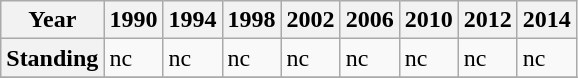<table class="wikitable">
<tr>
<th>Year</th>
<th>1990</th>
<th>1994</th>
<th>1998</th>
<th>2002</th>
<th>2006</th>
<th>2010</th>
<th>2012</th>
<th>2014</th>
</tr>
<tr>
<th>Standing</th>
<td>nc</td>
<td>nc</td>
<td>nc</td>
<td>nc</td>
<td>nc</td>
<td>nc</td>
<td>nc</td>
<td>nc</td>
</tr>
<tr>
</tr>
</table>
